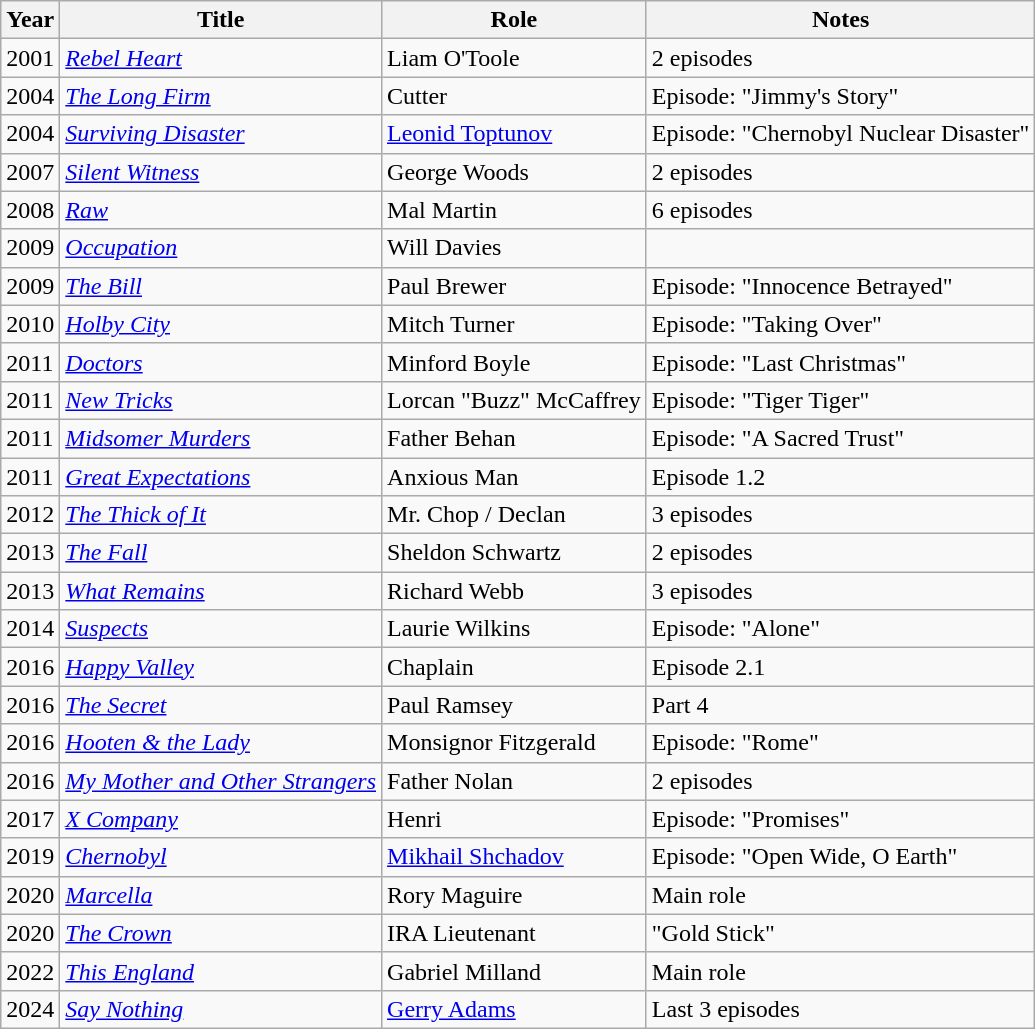<table class="wikitable sortable">
<tr>
<th>Year</th>
<th>Title</th>
<th>Role</th>
<th>Notes</th>
</tr>
<tr>
<td>2001</td>
<td><em><a href='#'>Rebel Heart</a></em></td>
<td>Liam O'Toole</td>
<td>2 episodes</td>
</tr>
<tr>
<td>2004</td>
<td><em><a href='#'>The Long Firm</a></em></td>
<td>Cutter</td>
<td>Episode: "Jimmy's Story"</td>
</tr>
<tr>
<td>2004</td>
<td><em><a href='#'>Surviving Disaster</a></em></td>
<td><a href='#'>Leonid Toptunov</a></td>
<td>Episode: "Chernobyl Nuclear Disaster"</td>
</tr>
<tr>
<td>2007</td>
<td><em><a href='#'>Silent Witness</a></em></td>
<td>George Woods</td>
<td>2 episodes</td>
</tr>
<tr>
<td>2008</td>
<td><em><a href='#'>Raw</a></em></td>
<td>Mal Martin</td>
<td>6 episodes</td>
</tr>
<tr>
<td>2009</td>
<td><em><a href='#'>Occupation</a></em></td>
<td>Will Davies</td>
<td></td>
</tr>
<tr>
<td>2009</td>
<td><em><a href='#'>The Bill</a></em></td>
<td>Paul Brewer</td>
<td>Episode: "Innocence Betrayed"</td>
</tr>
<tr>
<td>2010</td>
<td><em><a href='#'>Holby City</a></em></td>
<td>Mitch Turner</td>
<td>Episode: "Taking Over"</td>
</tr>
<tr>
<td>2011</td>
<td><em><a href='#'>Doctors</a></em></td>
<td>Minford Boyle</td>
<td>Episode: "Last Christmas"</td>
</tr>
<tr>
<td>2011</td>
<td><em><a href='#'>New Tricks</a></em></td>
<td>Lorcan "Buzz" McCaffrey</td>
<td>Episode: "Tiger Tiger"</td>
</tr>
<tr>
<td>2011</td>
<td><em><a href='#'>Midsomer Murders</a></em></td>
<td>Father Behan</td>
<td>Episode: "A Sacred Trust"</td>
</tr>
<tr>
<td>2011</td>
<td><em><a href='#'>Great Expectations</a></em></td>
<td>Anxious Man</td>
<td>Episode 1.2</td>
</tr>
<tr>
<td>2012</td>
<td><em><a href='#'>The Thick of It</a></em></td>
<td>Mr. Chop / Declan</td>
<td>3 episodes</td>
</tr>
<tr>
<td>2013</td>
<td><em><a href='#'>The Fall</a></em></td>
<td>Sheldon Schwartz</td>
<td>2 episodes</td>
</tr>
<tr>
<td>2013</td>
<td><em><a href='#'>What Remains</a></em></td>
<td>Richard Webb</td>
<td>3 episodes</td>
</tr>
<tr>
<td>2014</td>
<td><em><a href='#'>Suspects</a></em></td>
<td>Laurie Wilkins</td>
<td>Episode: "Alone"</td>
</tr>
<tr>
<td>2016</td>
<td><em><a href='#'>Happy Valley</a></em></td>
<td>Chaplain</td>
<td>Episode 2.1</td>
</tr>
<tr>
<td>2016</td>
<td><em><a href='#'>The Secret</a></em></td>
<td>Paul Ramsey</td>
<td>Part 4</td>
</tr>
<tr>
<td>2016</td>
<td><em><a href='#'>Hooten & the Lady</a></em></td>
<td>Monsignor Fitzgerald</td>
<td>Episode: "Rome"</td>
</tr>
<tr>
<td>2016</td>
<td><em><a href='#'>My Mother and Other Strangers</a></em></td>
<td>Father Nolan</td>
<td>2 episodes</td>
</tr>
<tr>
<td>2017</td>
<td><em><a href='#'>X Company</a></em></td>
<td>Henri</td>
<td>Episode: "Promises"</td>
</tr>
<tr>
<td>2019</td>
<td><em><a href='#'>Chernobyl</a></em></td>
<td><a href='#'>Mikhail Shchadov</a></td>
<td>Episode: "Open Wide, O Earth"</td>
</tr>
<tr>
<td>2020</td>
<td><em><a href='#'>Marcella</a></em></td>
<td>Rory Maguire</td>
<td>Main role</td>
</tr>
<tr>
<td>2020</td>
<td><em><a href='#'>The Crown</a></em></td>
<td>IRA Lieutenant</td>
<td>"Gold Stick"</td>
</tr>
<tr>
<td>2022</td>
<td><em><a href='#'>This England</a></em></td>
<td>Gabriel Milland</td>
<td>Main role</td>
</tr>
<tr>
<td>2024</td>
<td><em><a href='#'>Say Nothing</a></em></td>
<td><a href='#'>Gerry Adams</a></td>
<td>Last 3 episodes</td>
</tr>
</table>
